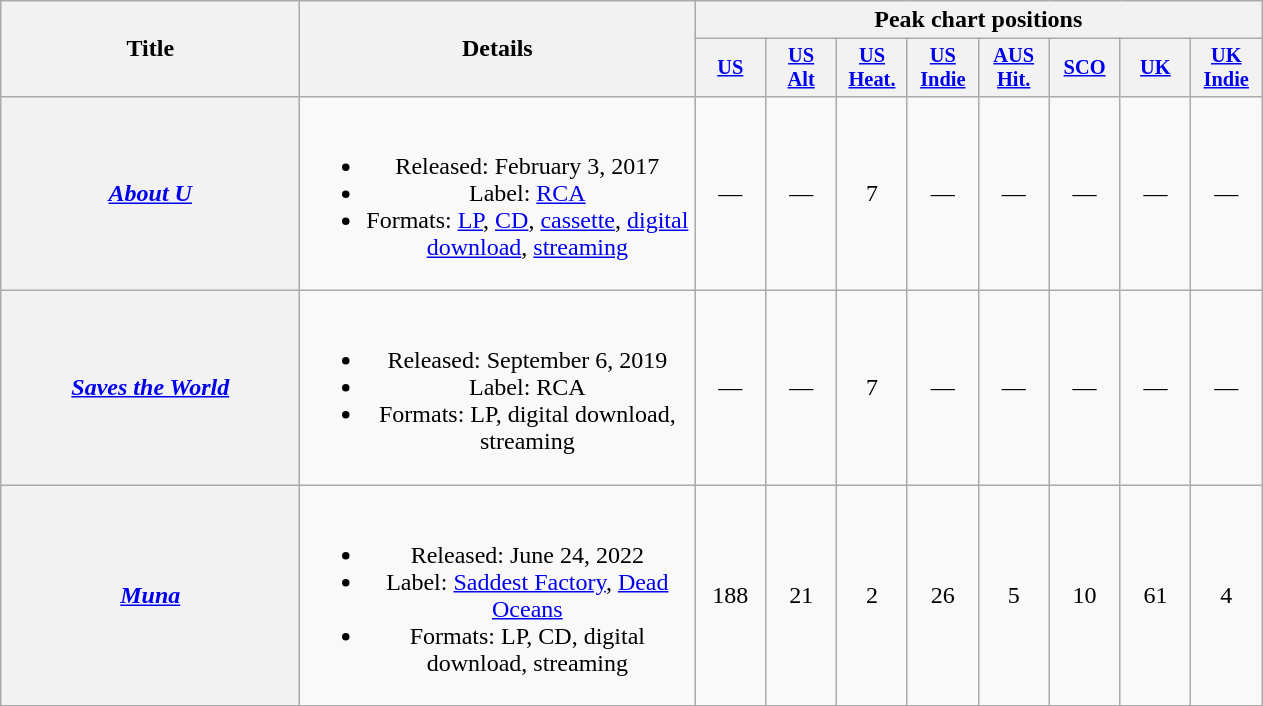<table class="wikitable plainrowheaders" style="text-align:center;" border="1">
<tr>
<th scope="col" rowspan="2" style="width:12em;">Title</th>
<th scope="col" rowspan="2" style="width:16em;">Details</th>
<th scope="col" colspan="8">Peak chart positions</th>
</tr>
<tr>
<th scope="col" style="width:3em;font-size:85%;"><a href='#'>US</a><br></th>
<th scope="col" style="width:3em;font-size:85%;"><a href='#'>US<br>Alt</a><br></th>
<th scope="col" style="width:3em;font-size:85%;"><a href='#'>US<br>Heat.</a><br></th>
<th scope="col" style="width:3em;font-size:85%;"><a href='#'>US<br>Indie</a><br></th>
<th scope="col" style="width:3em;font-size:85%;"><a href='#'>AUS<br>Hit.</a><br></th>
<th scope="col" style="width:3em;font-size:85%;"><a href='#'>SCO</a><br></th>
<th scope="col" style="width:3em;font-size:85%;"><a href='#'>UK</a><br></th>
<th scope="col" style="width:3em;font-size:85%;"><a href='#'>UK<br>Indie</a><br></th>
</tr>
<tr>
<th scope="row"><em><a href='#'>About U</a></em></th>
<td><br><ul><li>Released: February 3, 2017</li><li>Label: <a href='#'>RCA</a></li><li>Formats: <a href='#'>LP</a>, <a href='#'>CD</a>, <a href='#'>cassette</a>, <a href='#'>digital download</a>, <a href='#'>streaming</a></li></ul></td>
<td>—</td>
<td>—</td>
<td>7</td>
<td>—</td>
<td>—</td>
<td>—</td>
<td>—</td>
<td>—</td>
</tr>
<tr>
<th scope="row"><em><a href='#'>Saves the World</a></em></th>
<td><br><ul><li>Released: September 6, 2019</li><li>Label: RCA</li><li>Formats: LP, digital download, streaming</li></ul></td>
<td>—</td>
<td>—</td>
<td>7</td>
<td>—</td>
<td>—</td>
<td>—</td>
<td>—</td>
<td>—</td>
</tr>
<tr>
<th scope="row"><em><a href='#'>Muna</a></em></th>
<td><br><ul><li>Released: June 24, 2022</li><li>Label: <a href='#'>Saddest Factory</a>, <a href='#'>Dead Oceans</a></li><li>Formats: LP, CD, digital download, streaming</li></ul></td>
<td>188</td>
<td>21</td>
<td>2</td>
<td>26</td>
<td>5</td>
<td>10</td>
<td>61</td>
<td>4</td>
</tr>
</table>
